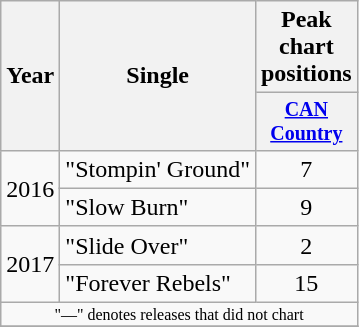<table class="wikitable" style="text-align:center;">
<tr>
<th rowspan="2">Year</th>
<th rowspan="2">Single</th>
<th>Peak chart<br>positions</th>
</tr>
<tr style="font-size:smaller;">
<th width="45"><a href='#'>CAN Country</a><br></th>
</tr>
<tr>
<td rowspan="2">2016</td>
<td align="left">"Stompin' Ground"</td>
<td>7</td>
</tr>
<tr>
<td align="left">"Slow Burn"</td>
<td>9</td>
</tr>
<tr>
<td rowspan="2">2017</td>
<td align="left">"Slide Over"</td>
<td>2</td>
</tr>
<tr>
<td align="left">"Forever Rebels"</td>
<td>15</td>
</tr>
<tr>
<td colspan="4" style="font-size:8pt">"—" denotes releases that did not chart</td>
</tr>
<tr>
</tr>
</table>
